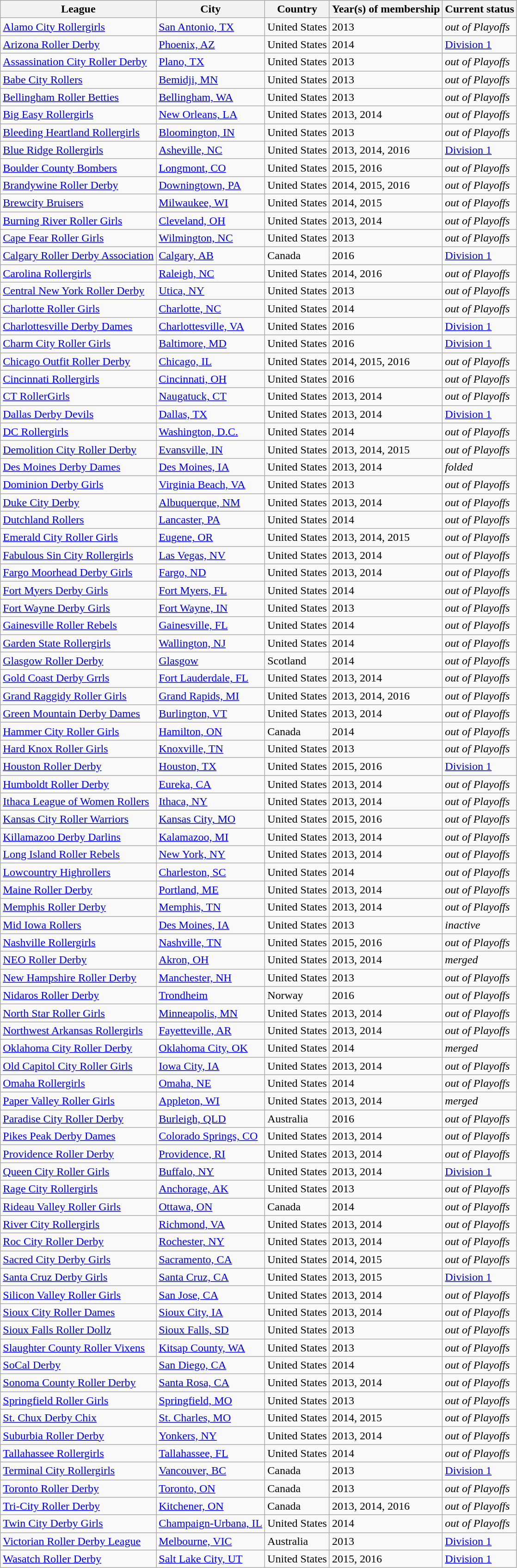<table class="wikitable sortable">
<tr>
<th>League</th>
<th>City</th>
<th>Country</th>
<th>Year(s) of membership</th>
<th>Current status</th>
</tr>
<tr>
<td><a href='#'>Alamo City Rollergirls</a></td>
<td><a href='#'>San Antonio, TX</a></td>
<td>United States</td>
<td>2013</td>
<td><em>out of Playoffs</em></td>
</tr>
<tr>
<td><a href='#'>Arizona Roller Derby</a></td>
<td><a href='#'>Phoenix, AZ</a></td>
<td>United States</td>
<td>2014</td>
<td><a href='#'>Division 1</a></td>
</tr>
<tr>
<td><a href='#'>Assassination City Roller Derby</a></td>
<td><a href='#'>Plano, TX</a></td>
<td>United States</td>
<td>2013</td>
<td><em>out of Playoffs</em></td>
</tr>
<tr>
<td><a href='#'>Babe City Rollers</a></td>
<td><a href='#'>Bemidji, MN</a></td>
<td>United States</td>
<td>2013</td>
<td><em>out of Playoffs</em></td>
</tr>
<tr>
<td><a href='#'>Bellingham Roller Betties</a></td>
<td><a href='#'>Bellingham, WA</a></td>
<td>United States</td>
<td>2013</td>
<td><em>out of Playoffs</em></td>
</tr>
<tr>
<td><a href='#'>Big Easy Rollergirls</a></td>
<td><a href='#'>New Orleans, LA</a></td>
<td>United States</td>
<td>2013, 2014</td>
<td><em>out of Playoffs</em></td>
</tr>
<tr>
<td><a href='#'>Bleeding Heartland Rollergirls</a></td>
<td><a href='#'>Bloomington, IN</a></td>
<td>United States</td>
<td>2013</td>
<td><em>out of Playoffs</em></td>
</tr>
<tr>
<td><a href='#'>Blue Ridge Rollergirls</a></td>
<td><a href='#'>Asheville, NC</a></td>
<td>United States</td>
<td>2013, 2014, 2016</td>
<td><a href='#'>Division 1</a></td>
</tr>
<tr>
<td><a href='#'>Boulder County Bombers</a></td>
<td><a href='#'>Longmont, CO</a></td>
<td>United States</td>
<td>2015, 2016</td>
<td><em>out of Playoffs</em></td>
</tr>
<tr>
<td><a href='#'>Brandywine Roller Derby</a></td>
<td><a href='#'>Downingtown, PA</a></td>
<td>United States</td>
<td>2014, 2015, 2016</td>
<td><em>out of Playoffs</em></td>
</tr>
<tr>
<td><a href='#'>Brewcity Bruisers</a></td>
<td><a href='#'>Milwaukee, WI</a></td>
<td>United States</td>
<td>2014, 2015</td>
<td><em>out of Playoffs</em></td>
</tr>
<tr>
<td><a href='#'>Burning River Roller Girls</a></td>
<td><a href='#'>Cleveland, OH</a></td>
<td>United States</td>
<td>2013, 2014</td>
<td><em>out of Playoffs</em></td>
</tr>
<tr>
<td><a href='#'>Cape Fear Roller Girls</a></td>
<td><a href='#'>Wilmington, NC</a></td>
<td>United States</td>
<td>2013</td>
<td><em>out of Playoffs</em></td>
</tr>
<tr>
<td><a href='#'>Calgary Roller Derby Association</a></td>
<td><a href='#'>Calgary, AB</a></td>
<td>Canada</td>
<td>2016</td>
<td><a href='#'>Division 1</a></td>
</tr>
<tr>
<td><a href='#'>Carolina Rollergirls</a></td>
<td><a href='#'>Raleigh, NC</a></td>
<td>United States</td>
<td>2014, 2016</td>
<td><em>out of Playoffs</em></td>
</tr>
<tr>
<td><a href='#'>Central New York Roller Derby</a></td>
<td><a href='#'>Utica, NY</a></td>
<td>United States</td>
<td>2013</td>
<td><em>out of Playoffs</em></td>
</tr>
<tr>
<td><a href='#'>Charlotte Roller Girls</a></td>
<td><a href='#'>Charlotte, NC</a></td>
<td>United States</td>
<td>2014</td>
<td><em>out of Playoffs</em></td>
</tr>
<tr>
<td><a href='#'>Charlottesville Derby Dames</a></td>
<td><a href='#'>Charlottesville, VA</a></td>
<td>United States</td>
<td>2016</td>
<td><a href='#'>Division 1</a></td>
</tr>
<tr>
<td><a href='#'>Charm City Roller Girls</a></td>
<td><a href='#'>Baltimore, MD</a></td>
<td>United States</td>
<td>2016</td>
<td><a href='#'>Division 1</a></td>
</tr>
<tr>
<td><a href='#'>Chicago Outfit Roller Derby</a></td>
<td><a href='#'>Chicago, IL</a></td>
<td>United States</td>
<td>2014, 2015, 2016</td>
<td><em>out of Playoffs</em></td>
</tr>
<tr>
<td><a href='#'>Cincinnati Rollergirls</a></td>
<td><a href='#'>Cincinnati, OH</a></td>
<td>United States</td>
<td>2016</td>
<td><em>out of Playoffs</em></td>
</tr>
<tr>
<td><a href='#'>CT RollerGirls</a></td>
<td><a href='#'>Naugatuck, CT</a></td>
<td>United States</td>
<td>2013, 2014</td>
<td><em>out of Playoffs</em></td>
</tr>
<tr>
<td><a href='#'>Dallas Derby Devils</a></td>
<td><a href='#'>Dallas, TX</a></td>
<td>United States</td>
<td>2013, 2014</td>
<td><a href='#'>Division 1</a></td>
</tr>
<tr>
<td><a href='#'>DC Rollergirls</a></td>
<td><a href='#'>Washington, D.C.</a></td>
<td>United States</td>
<td>2014</td>
<td><em>out of Playoffs</em></td>
</tr>
<tr>
<td><a href='#'>Demolition City Roller Derby</a></td>
<td><a href='#'>Evansville, IN</a></td>
<td>United States</td>
<td>2013, 2014, 2015</td>
<td><em>out of Playoffs</em></td>
</tr>
<tr>
<td><a href='#'>Des Moines Derby Dames</a></td>
<td><a href='#'>Des Moines, IA</a></td>
<td>United States</td>
<td>2013, 2014</td>
<td><em>folded</em></td>
</tr>
<tr>
<td><a href='#'>Dominion Derby Girls</a></td>
<td><a href='#'>Virginia Beach, VA</a></td>
<td>United States</td>
<td>2013</td>
<td><em>out of Playoffs</em></td>
</tr>
<tr>
<td><a href='#'>Duke City Derby</a></td>
<td><a href='#'>Albuquerque, NM</a></td>
<td>United States</td>
<td>2013, 2014</td>
<td><em>out of Playoffs</em></td>
</tr>
<tr>
<td><a href='#'>Dutchland Rollers</a></td>
<td><a href='#'>Lancaster, PA</a></td>
<td>United States</td>
<td>2014</td>
<td><em>out of Playoffs</em></td>
</tr>
<tr>
<td><a href='#'>Emerald City Roller Girls</a></td>
<td><a href='#'>Eugene, OR</a></td>
<td>United States</td>
<td>2013, 2014, 2015</td>
<td><em>out of Playoffs</em></td>
</tr>
<tr>
<td><a href='#'>Fabulous Sin City Rollergirls</a></td>
<td><a href='#'>Las Vegas, NV</a></td>
<td>United States</td>
<td>2013, 2014</td>
<td><em>out of Playoffs</em></td>
</tr>
<tr>
<td><a href='#'>Fargo Moorhead Derby Girls</a></td>
<td><a href='#'>Fargo, ND</a></td>
<td>United States</td>
<td>2013, 2014</td>
<td><em>out of Playoffs</em></td>
</tr>
<tr>
<td><a href='#'>Fort Myers Derby Girls</a></td>
<td><a href='#'>Fort Myers, FL</a></td>
<td>United States</td>
<td>2014</td>
<td><em>out of Playoffs</em></td>
</tr>
<tr>
<td><a href='#'>Fort Wayne Derby Girls</a></td>
<td><a href='#'>Fort Wayne, IN</a></td>
<td>United States</td>
<td>2013</td>
<td><em>out of Playoffs</em></td>
</tr>
<tr>
<td><a href='#'>Gainesville Roller Rebels</a></td>
<td><a href='#'>Gainesville, FL</a></td>
<td>United States</td>
<td>2014</td>
<td><em>out of Playoffs</em></td>
</tr>
<tr>
<td><a href='#'>Garden State Rollergirls</a></td>
<td><a href='#'>Wallington, NJ</a></td>
<td>United States</td>
<td>2014</td>
<td><em>out of Playoffs</em></td>
</tr>
<tr>
<td><a href='#'>Glasgow Roller Derby</a></td>
<td><a href='#'>Glasgow</a></td>
<td>Scotland</td>
<td>2014</td>
<td><em>out of Playoffs</em></td>
</tr>
<tr>
<td><a href='#'>Gold Coast Derby Grrls</a></td>
<td><a href='#'>Fort Lauderdale, FL</a></td>
<td>United States</td>
<td>2013, 2014</td>
<td><em>out of Playoffs</em></td>
</tr>
<tr>
<td><a href='#'>Grand Raggidy Roller Girls</a></td>
<td><a href='#'>Grand Rapids, MI</a></td>
<td>United States</td>
<td>2013, 2014, 2016</td>
<td><em>out of Playoffs</em></td>
</tr>
<tr>
<td><a href='#'>Green Mountain Derby Dames</a></td>
<td><a href='#'>Burlington, VT</a></td>
<td>United States</td>
<td>2013, 2014</td>
<td><em>out of Playoffs</em></td>
</tr>
<tr>
<td><a href='#'>Hammer City Roller Girls</a></td>
<td><a href='#'>Hamilton, ON</a></td>
<td>Canada</td>
<td>2014</td>
<td><em>out of Playoffs</em></td>
</tr>
<tr>
<td><a href='#'>Hard Knox Roller Girls</a></td>
<td><a href='#'>Knoxville, TN</a></td>
<td>United States</td>
<td>2013</td>
<td><em>out of Playoffs</em></td>
</tr>
<tr>
<td><a href='#'>Houston Roller Derby</a></td>
<td><a href='#'>Houston, TX</a></td>
<td>United States</td>
<td>2015, 2016</td>
<td><a href='#'>Division 1</a></td>
</tr>
<tr>
<td><a href='#'>Humboldt Roller Derby</a></td>
<td><a href='#'>Eureka, CA</a></td>
<td>United States</td>
<td>2013, 2014</td>
<td><em>out of Playoffs</em></td>
</tr>
<tr>
<td><a href='#'>Ithaca League of Women Rollers</a></td>
<td><a href='#'>Ithaca, NY</a></td>
<td>United States</td>
<td>2013, 2014</td>
<td><em>out of Playoffs</em></td>
</tr>
<tr>
<td><a href='#'>Kansas City Roller Warriors</a></td>
<td><a href='#'>Kansas City, MO</a></td>
<td>United States</td>
<td>2015, 2016</td>
<td><em>out of Playoffs</em></td>
</tr>
<tr>
<td><a href='#'>Killamazoo Derby Darlins</a></td>
<td><a href='#'>Kalamazoo, MI</a></td>
<td>United States</td>
<td>2013, 2014</td>
<td><em>out of Playoffs</em></td>
</tr>
<tr>
<td><a href='#'>Long Island Roller Rebels</a></td>
<td><a href='#'>New York, NY</a></td>
<td>United States</td>
<td>2013, 2014</td>
<td><em>out of Playoffs</em></td>
</tr>
<tr>
<td><a href='#'>Lowcountry Highrollers</a></td>
<td><a href='#'>Charleston, SC</a></td>
<td>United States</td>
<td>2014</td>
<td><em>out of Playoffs</em></td>
</tr>
<tr>
<td><a href='#'>Maine Roller Derby</a></td>
<td><a href='#'>Portland, ME</a></td>
<td>United States</td>
<td>2013, 2014</td>
<td><em>out of Playoffs</em></td>
</tr>
<tr>
<td><a href='#'>Memphis Roller Derby</a></td>
<td><a href='#'>Memphis, TN</a></td>
<td>United States</td>
<td>2013, 2014</td>
<td><em>out of Playoffs</em></td>
</tr>
<tr>
<td><a href='#'>Mid Iowa Rollers</a></td>
<td><a href='#'>Des Moines, IA</a></td>
<td>United States</td>
<td>2013</td>
<td><em>inactive</em></td>
</tr>
<tr>
<td><a href='#'>Nashville Rollergirls</a></td>
<td><a href='#'>Nashville, TN</a></td>
<td>United States</td>
<td>2015, 2016</td>
<td><em>out of Playoffs</em></td>
</tr>
<tr>
<td><a href='#'>NEO Roller Derby</a></td>
<td><a href='#'>Akron, OH</a></td>
<td>United States</td>
<td>2013, 2014</td>
<td><em>merged</em></td>
</tr>
<tr>
<td><a href='#'>New Hampshire Roller Derby</a></td>
<td><a href='#'>Manchester, NH</a></td>
<td>United States</td>
<td>2013</td>
<td><em>out of Playoffs</em></td>
</tr>
<tr>
<td><a href='#'>Nidaros Roller Derby</a></td>
<td><a href='#'>Trondheim</a></td>
<td>Norway</td>
<td>2016</td>
<td><em>out of Playoffs</em></td>
</tr>
<tr>
<td><a href='#'>North Star Roller Girls</a></td>
<td><a href='#'>Minneapolis, MN</a></td>
<td>United States</td>
<td>2013, 2014</td>
<td><em>out of Playoffs</em></td>
</tr>
<tr>
<td><a href='#'>Northwest Arkansas Rollergirls</a></td>
<td><a href='#'>Fayetteville, AR</a></td>
<td>United States</td>
<td>2013, 2014</td>
<td><em>out of Playoffs</em></td>
</tr>
<tr>
<td><a href='#'>Oklahoma City Roller Derby</a></td>
<td><a href='#'>Oklahoma City, OK</a></td>
<td>United States</td>
<td>2014</td>
<td><em>merged</em></td>
</tr>
<tr>
<td><a href='#'>Old Capitol City Roller Girls</a></td>
<td><a href='#'>Iowa City, IA</a></td>
<td>United States</td>
<td>2013, 2014</td>
<td><em>out of Playoffs</em></td>
</tr>
<tr>
<td><a href='#'>Omaha Rollergirls</a></td>
<td><a href='#'>Omaha, NE</a></td>
<td>United States</td>
<td>2014</td>
<td><em>out of Playoffs</em></td>
</tr>
<tr>
<td><a href='#'>Paper Valley Roller Girls</a></td>
<td><a href='#'>Appleton, WI</a></td>
<td>United States</td>
<td>2013, 2014</td>
<td><em>merged</em></td>
</tr>
<tr>
<td><a href='#'>Paradise City Roller Derby</a></td>
<td><a href='#'>Burleigh, QLD</a></td>
<td>Australia</td>
<td>2016</td>
<td><em>out of Playoffs</em></td>
</tr>
<tr>
<td><a href='#'>Pikes Peak Derby Dames</a></td>
<td><a href='#'>Colorado Springs, CO</a></td>
<td>United States</td>
<td>2013, 2014</td>
<td><em>out of Playoffs</em></td>
</tr>
<tr>
<td><a href='#'>Providence Roller Derby</a></td>
<td><a href='#'>Providence, RI</a></td>
<td>United States</td>
<td>2013, 2014</td>
<td><em>out of Playoffs</em></td>
</tr>
<tr>
<td><a href='#'>Queen City Roller Girls</a></td>
<td><a href='#'>Buffalo, NY</a></td>
<td>United States</td>
<td>2013, 2014</td>
<td><a href='#'>Division 1</a></td>
</tr>
<tr>
<td><a href='#'>Rage City Rollergirls</a></td>
<td><a href='#'>Anchorage, AK</a></td>
<td>United States</td>
<td>2013</td>
<td><em>out of Playoffs</em></td>
</tr>
<tr>
<td><a href='#'>Rideau Valley Roller Girls</a></td>
<td><a href='#'>Ottawa, ON</a></td>
<td>Canada</td>
<td>2014</td>
<td><em>out of Playoffs</em></td>
</tr>
<tr>
<td><a href='#'>River City Rollergirls</a></td>
<td><a href='#'>Richmond, VA</a></td>
<td>United States</td>
<td>2013, 2014</td>
<td><em>out of Playoffs</em></td>
</tr>
<tr>
<td><a href='#'>Roc City Roller Derby</a></td>
<td><a href='#'>Rochester, NY</a></td>
<td>United States</td>
<td>2013, 2014</td>
<td><em>out of Playoffs</em></td>
</tr>
<tr>
<td><a href='#'>Sacred City Derby Girls</a></td>
<td><a href='#'>Sacramento, CA</a></td>
<td>United States</td>
<td>2014, 2015</td>
<td><em>out of Playoffs</em></td>
</tr>
<tr>
<td><a href='#'>Santa Cruz Derby Girls</a></td>
<td><a href='#'>Santa Cruz, CA</a></td>
<td>United States</td>
<td>2013, 2015</td>
<td><a href='#'>Division 1</a></td>
</tr>
<tr>
<td><a href='#'>Silicon Valley Roller Girls</a></td>
<td><a href='#'>San Jose, CA</a></td>
<td>United States</td>
<td>2013, 2014</td>
<td><em>out of Playoffs</em></td>
</tr>
<tr>
<td><a href='#'>Sioux City Roller Dames</a></td>
<td><a href='#'>Sioux City, IA</a></td>
<td>United States</td>
<td>2013, 2014</td>
<td><em>out of Playoffs</em></td>
</tr>
<tr>
<td><a href='#'>Sioux Falls Roller Dollz</a></td>
<td><a href='#'>Sioux Falls, SD</a></td>
<td>United States</td>
<td>2013</td>
<td><em>out of Playoffs</em></td>
</tr>
<tr>
<td><a href='#'>Slaughter County Roller Vixens</a></td>
<td><a href='#'>Kitsap County, WA</a></td>
<td>United States</td>
<td>2013</td>
<td><em>out of Playoffs</em></td>
</tr>
<tr>
<td><a href='#'>SoCal Derby</a></td>
<td><a href='#'>San Diego, CA</a></td>
<td>United States</td>
<td>2014</td>
<td><em>out of Playoffs</em></td>
</tr>
<tr>
<td><a href='#'>Sonoma County Roller Derby</a></td>
<td><a href='#'>Santa Rosa, CA</a></td>
<td>United States</td>
<td>2013, 2014</td>
<td><em>out of Playoffs</em></td>
</tr>
<tr>
<td><a href='#'>Springfield Roller Girls</a></td>
<td><a href='#'>Springfield, MO</a></td>
<td>United States</td>
<td>2013</td>
<td><em>out of Playoffs</em></td>
</tr>
<tr>
<td><a href='#'>St. Chux Derby Chix</a></td>
<td><a href='#'>St. Charles, MO</a></td>
<td>United States</td>
<td>2014, 2015</td>
<td><em>out of Playoffs</em></td>
</tr>
<tr>
<td><a href='#'>Suburbia Roller Derby</a></td>
<td><a href='#'>Yonkers, NY</a></td>
<td>United States</td>
<td>2013, 2014</td>
<td><em>out of Playoffs</em></td>
</tr>
<tr>
<td><a href='#'>Tallahassee Rollergirls</a></td>
<td><a href='#'>Tallahassee, FL</a></td>
<td>United States</td>
<td>2014</td>
<td><em>out of Playoffs</em></td>
</tr>
<tr>
<td><a href='#'>Terminal City Rollergirls</a></td>
<td><a href='#'>Vancouver, BC</a></td>
<td>Canada</td>
<td>2013</td>
<td><a href='#'>Division 1</a></td>
</tr>
<tr>
<td><a href='#'>Toronto Roller Derby</a></td>
<td><a href='#'>Toronto, ON</a></td>
<td>Canada</td>
<td>2013</td>
<td><em>out of Playoffs</em></td>
</tr>
<tr>
<td><a href='#'>Tri-City Roller Derby</a></td>
<td><a href='#'>Kitchener, ON</a></td>
<td>Canada</td>
<td>2013, 2014, 2016</td>
<td><em>out of Playoffs</em></td>
</tr>
<tr>
<td><a href='#'>Twin City Derby Girls</a></td>
<td><a href='#'>Champaign-Urbana, IL</a></td>
<td>United States</td>
<td>2014</td>
<td><em>out of Playoffs</em></td>
</tr>
<tr>
<td><a href='#'>Victorian Roller Derby League</a></td>
<td><a href='#'>Melbourne, VIC</a></td>
<td>Australia</td>
<td>2013</td>
<td><a href='#'>Division 1</a></td>
</tr>
<tr>
<td><a href='#'>Wasatch Roller Derby</a></td>
<td><a href='#'>Salt Lake City, UT</a></td>
<td>United States</td>
<td>2015, 2016</td>
<td><a href='#'>Division 1</a></td>
</tr>
</table>
